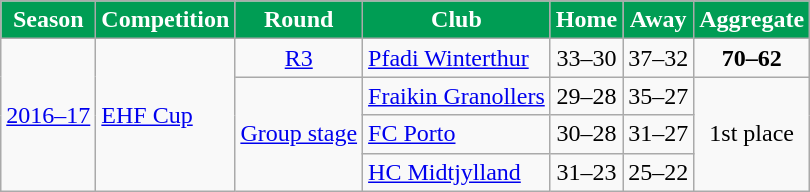<table class="wikitable" style="text-align: left;">
<tr>
<th style="color:#FFFFFF; background:#009D54">Season</th>
<th style="color:#FFFFFF; background:#009D54">Competition</th>
<th style="color:#FFFFFF; background:#009D54">Round</th>
<th style="color:#FFFFFF; background:#009D54">Club</th>
<th style="color:#FFFFFF; background:#009D54">Home</th>
<th style="color:#FFFFFF; background:#009D54">Away</th>
<th style="color:#FFFFFF; background:#009D54">Aggregate</th>
</tr>
<tr>
<td rowspan="4"><a href='#'>2016–17</a></td>
<td rowspan="4"><a href='#'>EHF Cup</a></td>
<td style="text-align:center;"><a href='#'>R3</a></td>
<td> <a href='#'>Pfadi Winterthur</a></td>
<td style="text-align:center;">33–30</td>
<td style="text-align:center;">37–32</td>
<td style="text-align:center;"><strong>70–62</strong></td>
</tr>
<tr>
<td rowspan="3" style="text-align:center;"><a href='#'>Group stage</a></td>
<td> <a href='#'>Fraikin Granollers</a></td>
<td style="text-align:center;">29–28</td>
<td style="text-align:center;">35–27</td>
<td rowspan="3" style="text-align:center;">1st place</td>
</tr>
<tr>
<td> <a href='#'>FC Porto</a></td>
<td style="text-align:center;">30–28</td>
<td style="text-align:center;">31–27</td>
</tr>
<tr>
<td> <a href='#'>HC Midtjylland</a></td>
<td style="text-align:center;">31–23</td>
<td style="text-align:center;">25–22</td>
</tr>
</table>
